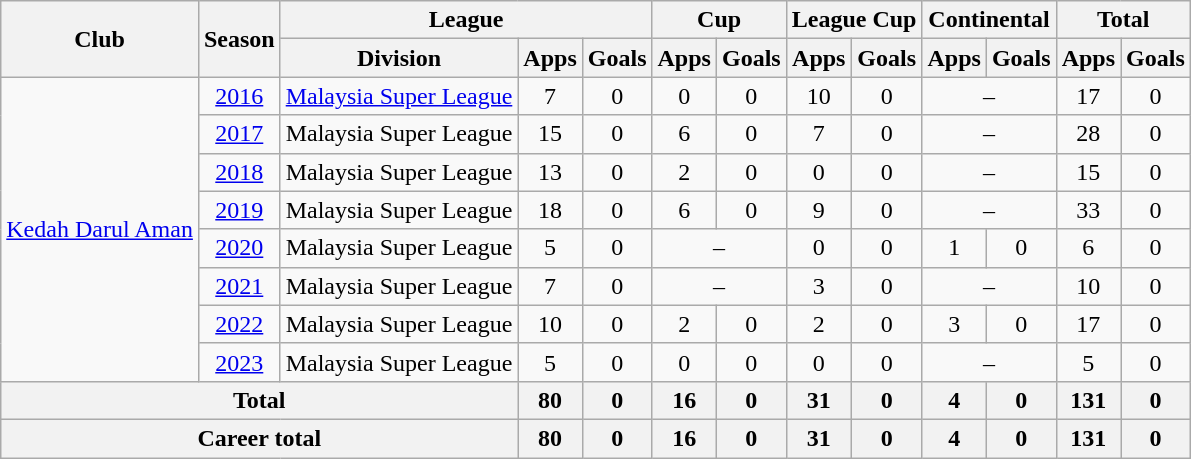<table class=wikitable style="text-align:center">
<tr>
<th rowspan=2>Club</th>
<th rowspan=2>Season</th>
<th colspan=3>League</th>
<th colspan=2>Cup</th>
<th colspan=2>League Cup</th>
<th colspan=2>Continental</th>
<th colspan=2>Total</th>
</tr>
<tr>
<th>Division</th>
<th>Apps</th>
<th>Goals</th>
<th>Apps</th>
<th>Goals</th>
<th>Apps</th>
<th>Goals</th>
<th>Apps</th>
<th>Goals</th>
<th>Apps</th>
<th>Goals</th>
</tr>
<tr>
<td rowspan="8"><a href='#'>Kedah Darul Aman</a></td>
<td><a href='#'>2016</a></td>
<td><a href='#'>Malaysia Super League</a></td>
<td>7</td>
<td>0</td>
<td>0</td>
<td>0</td>
<td>10</td>
<td>0</td>
<td colspan="2">–</td>
<td>17</td>
<td>0</td>
</tr>
<tr>
<td><a href='#'>2017</a></td>
<td>Malaysia Super League</td>
<td>15</td>
<td>0</td>
<td>6</td>
<td>0</td>
<td>7</td>
<td>0</td>
<td colspan="2">–</td>
<td>28</td>
<td>0</td>
</tr>
<tr>
<td><a href='#'>2018</a></td>
<td>Malaysia Super League</td>
<td>13</td>
<td>0</td>
<td>2</td>
<td>0</td>
<td>0</td>
<td>0</td>
<td colspan="2">–</td>
<td>15</td>
<td>0</td>
</tr>
<tr>
<td><a href='#'>2019</a></td>
<td>Malaysia Super League</td>
<td>18</td>
<td>0</td>
<td>6</td>
<td>0</td>
<td>9</td>
<td>0</td>
<td colspan="2">–</td>
<td>33</td>
<td>0</td>
</tr>
<tr>
<td><a href='#'>2020</a></td>
<td>Malaysia Super League</td>
<td>5</td>
<td>0</td>
<td colspan="2">–</td>
<td>0</td>
<td>0</td>
<td>1</td>
<td>0</td>
<td>6</td>
<td>0</td>
</tr>
<tr>
<td><a href='#'>2021</a></td>
<td>Malaysia Super League</td>
<td>7</td>
<td>0</td>
<td colspan="2">–</td>
<td>3</td>
<td>0</td>
<td colspan="2">–</td>
<td>10</td>
<td>0</td>
</tr>
<tr>
<td><a href='#'>2022</a></td>
<td>Malaysia Super League</td>
<td>10</td>
<td>0</td>
<td>2</td>
<td>0</td>
<td>2</td>
<td>0</td>
<td>3</td>
<td>0</td>
<td>17</td>
<td>0</td>
</tr>
<tr>
<td><a href='#'>2023</a></td>
<td>Malaysia Super League</td>
<td>5</td>
<td>0</td>
<td>0</td>
<td>0</td>
<td>0</td>
<td>0</td>
<td colspan="2">–</td>
<td>5</td>
<td>0</td>
</tr>
<tr>
<th colspan=3>Total</th>
<th>80</th>
<th>0</th>
<th>16</th>
<th>0</th>
<th>31</th>
<th>0</th>
<th>4</th>
<th>0</th>
<th>131</th>
<th>0</th>
</tr>
<tr>
<th colspan=3>Career total</th>
<th>80</th>
<th>0</th>
<th>16</th>
<th>0</th>
<th>31</th>
<th>0</th>
<th>4</th>
<th>0</th>
<th>131</th>
<th>0</th>
</tr>
</table>
